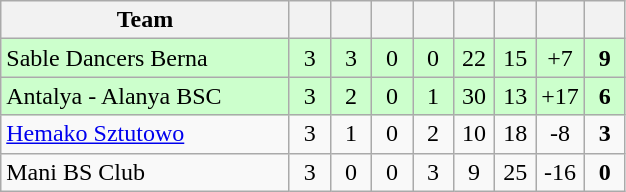<table class="wikitable" style="text-align: center;">
<tr>
<th width="185">Team</th>
<th width="20"></th>
<th width="20"></th>
<th width="20"></th>
<th width="20"></th>
<th width="20"></th>
<th width="20"></th>
<th width="20"></th>
<th width="20"></th>
</tr>
<tr bgcolor=#ccffcc>
<td align=left> Sable Dancers Berna</td>
<td>3</td>
<td>3</td>
<td>0</td>
<td>0</td>
<td>22</td>
<td>15</td>
<td>+7</td>
<td><strong>9</strong></td>
</tr>
<tr bgcolor=#ccffcc>
<td align=left> Antalya - Alanya BSC</td>
<td>3</td>
<td>2</td>
<td>0</td>
<td>1</td>
<td>30</td>
<td>13</td>
<td>+17</td>
<td><strong>6</strong></td>
</tr>
<tr>
<td align=left> <a href='#'>Hemako Sztutowo</a></td>
<td>3</td>
<td>1</td>
<td>0</td>
<td>2</td>
<td>10</td>
<td>18</td>
<td>-8</td>
<td><strong>3</strong></td>
</tr>
<tr>
<td align=left> Mani BS Club</td>
<td>3</td>
<td>0</td>
<td>0</td>
<td>3</td>
<td>9</td>
<td>25</td>
<td>-16</td>
<td><strong>0</strong></td>
</tr>
</table>
